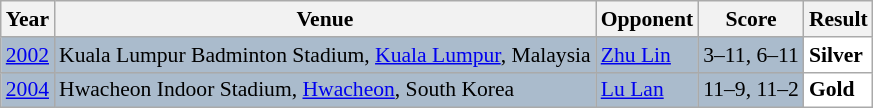<table class="sortable wikitable" style="font-size: 90%;">
<tr>
<th>Year</th>
<th>Venue</th>
<th>Opponent</th>
<th>Score</th>
<th>Result</th>
</tr>
<tr style="background:#AABBCC">
<td align="center"><a href='#'>2002</a></td>
<td align="left">Kuala Lumpur Badminton Stadium, <a href='#'>Kuala Lumpur</a>, Malaysia</td>
<td align="left"> <a href='#'>Zhu Lin</a></td>
<td align="left">3–11, 6–11</td>
<td style="text-align:left; background:white"> <strong>Silver</strong></td>
</tr>
<tr style="background:#AABBCC">
<td align="center"><a href='#'>2004</a></td>
<td align="left">Hwacheon Indoor Stadium, <a href='#'>Hwacheon</a>, South Korea</td>
<td align="left"> <a href='#'>Lu Lan</a></td>
<td align="left">11–9, 11–2</td>
<td style="text-align:left; background:white"> <strong>Gold</strong></td>
</tr>
</table>
